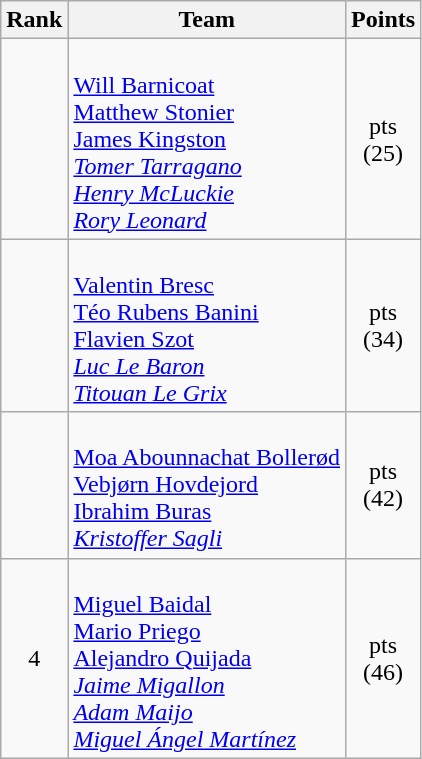<table class="wikitable sortable" style="text-align:center;">
<tr>
<th>Rank</th>
<th>Team</th>
<th>Points</th>
</tr>
<tr>
<td></td>
<td align=left><br><a href='#'>Will Barnicoat</a><br><a href='#'>Matthew Stonier</a><br><a href='#'>James Kingston</a><br><em><a href='#'>Tomer Tarragano</a><br><a href='#'>Henry McLuckie</a><br><a href='#'>Rory Leonard</a></em></td>
<td>pts<br>(25)</td>
</tr>
<tr>
<td></td>
<td align=left><br><a href='#'>Valentin Bresc</a><br><a href='#'>Téo Rubens Banini</a><br><a href='#'>Flavien Szot</a><br><em><a href='#'>Luc Le Baron</a><br><a href='#'>Titouan Le Grix</a></em></td>
<td>pts<br>(34)</td>
</tr>
<tr>
<td></td>
<td align=left><br><a href='#'>Moa Abounnachat Bollerød</a><br><a href='#'>Vebjørn Hovdejord</a><br><a href='#'>Ibrahim Buras</a><br><em><a href='#'>Kristoffer Sagli</a></em></td>
<td>pts<br>(42)</td>
</tr>
<tr>
<td>4</td>
<td align=left><br><a href='#'>Miguel Baidal</a><br><a href='#'>Mario Priego</a><br><a href='#'>Alejandro Quijada</a><br><em><a href='#'>Jaime Migallon</a><br><a href='#'>Adam Maijo</a><br><a href='#'>Miguel Ángel Martínez</a></em></td>
<td>pts<br>(46)</td>
</tr>
</table>
